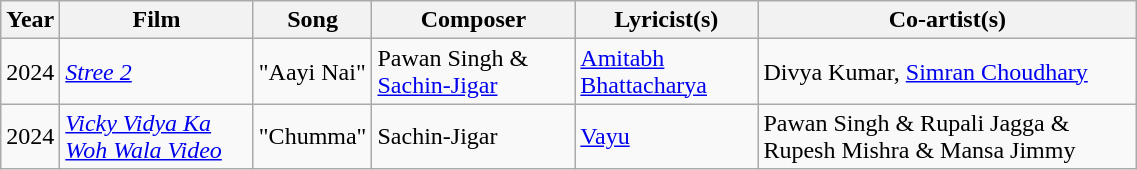<table class="wikitable plainrowheaders sortable" width=60%>
<tr>
<th scope="col">Year</th>
<th scope="col">Film</th>
<th scope="col">Song</th>
<th scope="col">Composer</th>
<th scope="col">Lyricist(s)</th>
<th scope="col">Co-artist(s)</th>
</tr>
<tr>
<td>2024</td>
<td><em><a href='#'>Stree 2</a></em></td>
<td>"Aayi Nai"</td>
<td>Pawan Singh & <a href='#'>Sachin-Jigar</a></td>
<td><a href='#'>Amitabh Bhattacharya</a></td>
<td>Divya Kumar, <a href='#'>Simran Choudhary</a></td>
</tr>
<tr>
<td>2024</td>
<td><em><a href='#'>Vicky Vidya Ka Woh Wala Video</a></em></td>
<td>"Chumma"</td>
<td>Sachin-Jigar</td>
<td><a href='#'>Vayu</a></td>
<td>Pawan Singh & Rupali Jagga & Rupesh Mishra & Mansa Jimmy</td>
</tr>
</table>
